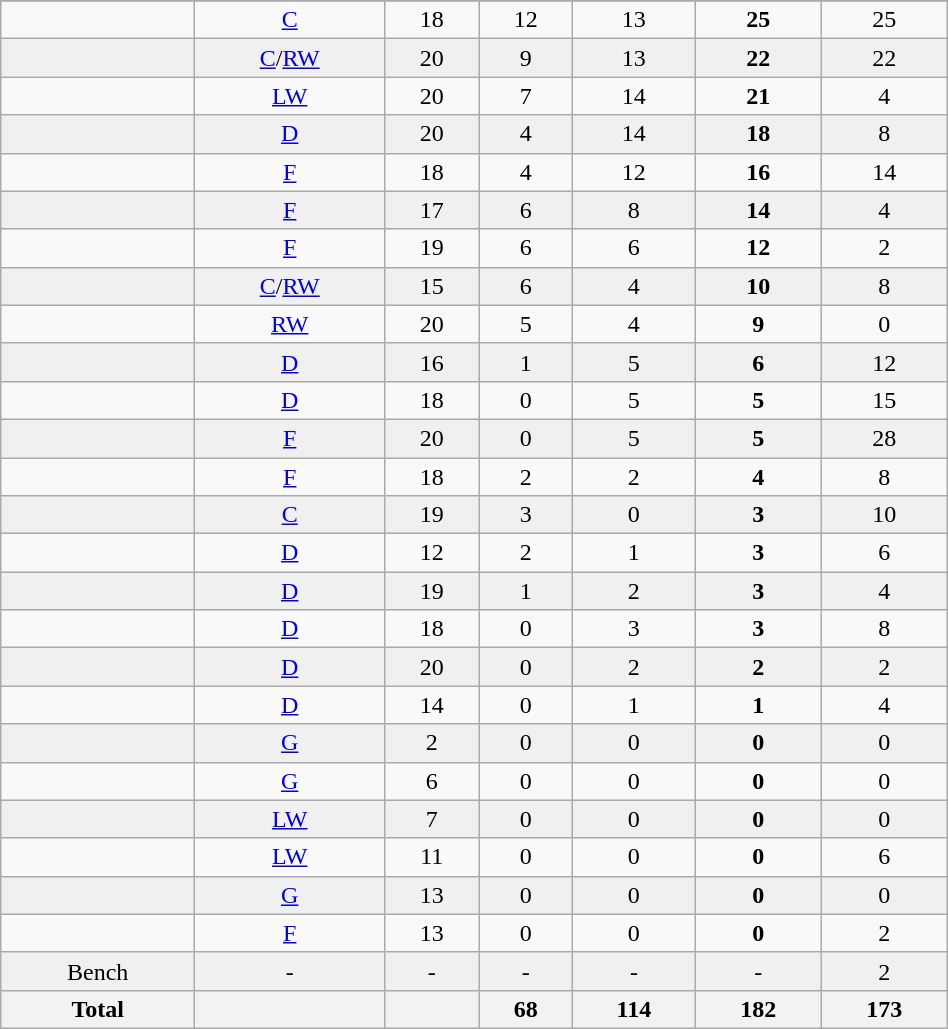<table class="wikitable sortable" width ="50%">
<tr align="center">
</tr>
<tr align="center" bgcolor="">
<td></td>
<td><a href='#'>C</a></td>
<td>18</td>
<td>12</td>
<td>13</td>
<td><strong>25</strong></td>
<td>25</td>
</tr>
<tr align="center" bgcolor="f0f0f0">
<td></td>
<td><a href='#'>C</a>/<a href='#'>RW</a></td>
<td>20</td>
<td>9</td>
<td>13</td>
<td><strong>22</strong></td>
<td>22</td>
</tr>
<tr align="center" bgcolor="">
<td></td>
<td><a href='#'>LW</a></td>
<td>20</td>
<td>7</td>
<td>14</td>
<td><strong>21</strong></td>
<td>4</td>
</tr>
<tr align="center" bgcolor="f0f0f0">
<td></td>
<td><a href='#'>D</a></td>
<td>20</td>
<td>4</td>
<td>14</td>
<td><strong>18</strong></td>
<td>8</td>
</tr>
<tr align="center" bgcolor="">
<td></td>
<td><a href='#'>F</a></td>
<td>18</td>
<td>4</td>
<td>12</td>
<td><strong>16</strong></td>
<td>14</td>
</tr>
<tr align="center" bgcolor="f0f0f0">
<td></td>
<td><a href='#'>F</a></td>
<td>17</td>
<td>6</td>
<td>8</td>
<td><strong>14</strong></td>
<td>4</td>
</tr>
<tr align="center" bgcolor="">
<td></td>
<td><a href='#'>F</a></td>
<td>19</td>
<td>6</td>
<td>6</td>
<td><strong>12</strong></td>
<td>2</td>
</tr>
<tr align="center" bgcolor="f0f0f0">
<td></td>
<td><a href='#'>C</a>/<a href='#'>RW</a></td>
<td>15</td>
<td>6</td>
<td>4</td>
<td><strong>10</strong></td>
<td>8</td>
</tr>
<tr align="center" bgcolor="">
<td></td>
<td><a href='#'>RW</a></td>
<td>20</td>
<td>5</td>
<td>4</td>
<td><strong>9</strong></td>
<td>0</td>
</tr>
<tr align="center" bgcolor="f0f0f0">
<td></td>
<td><a href='#'>D</a></td>
<td>16</td>
<td>1</td>
<td>5</td>
<td><strong>6</strong></td>
<td>12</td>
</tr>
<tr align="center" bgcolor="">
<td></td>
<td><a href='#'>D</a></td>
<td>18</td>
<td>0</td>
<td>5</td>
<td><strong>5</strong></td>
<td>15</td>
</tr>
<tr align="center" bgcolor="f0f0f0">
<td></td>
<td><a href='#'>F</a></td>
<td>20</td>
<td>0</td>
<td>5</td>
<td><strong>5</strong></td>
<td>28</td>
</tr>
<tr align="center" bgcolor="">
<td></td>
<td><a href='#'>F</a></td>
<td>18</td>
<td>2</td>
<td>2</td>
<td><strong>4</strong></td>
<td>8</td>
</tr>
<tr align="center" bgcolor="f0f0f0">
<td></td>
<td><a href='#'>C</a></td>
<td>19</td>
<td>3</td>
<td>0</td>
<td><strong>3</strong></td>
<td>10</td>
</tr>
<tr align="center" bgcolor="">
<td></td>
<td><a href='#'>D</a></td>
<td>12</td>
<td>2</td>
<td>1</td>
<td><strong>3</strong></td>
<td>6</td>
</tr>
<tr align="center" bgcolor="f0f0f0">
<td></td>
<td><a href='#'>D</a></td>
<td>19</td>
<td>1</td>
<td>2</td>
<td><strong>3</strong></td>
<td>4</td>
</tr>
<tr align="center" bgcolor="">
<td></td>
<td><a href='#'>D</a></td>
<td>18</td>
<td>0</td>
<td>3</td>
<td><strong>3</strong></td>
<td>8</td>
</tr>
<tr align="center" bgcolor="f0f0f0">
<td></td>
<td><a href='#'>D</a></td>
<td>20</td>
<td>0</td>
<td>2</td>
<td><strong>2</strong></td>
<td>2</td>
</tr>
<tr align="center" bgcolor="">
<td></td>
<td><a href='#'>D</a></td>
<td>14</td>
<td>0</td>
<td>1</td>
<td><strong>1</strong></td>
<td>4</td>
</tr>
<tr align="center" bgcolor="f0f0f0">
<td></td>
<td><a href='#'>G</a></td>
<td>2</td>
<td>0</td>
<td>0</td>
<td><strong>0</strong></td>
<td>0</td>
</tr>
<tr align="center" bgcolor="">
<td></td>
<td><a href='#'>G</a></td>
<td>6</td>
<td>0</td>
<td>0</td>
<td><strong>0</strong></td>
<td>0</td>
</tr>
<tr align="center" bgcolor="f0f0f0">
<td></td>
<td><a href='#'>LW</a></td>
<td>7</td>
<td>0</td>
<td>0</td>
<td><strong>0</strong></td>
<td>0</td>
</tr>
<tr align="center" bgcolor="">
<td></td>
<td><a href='#'>LW</a></td>
<td>11</td>
<td>0</td>
<td>0</td>
<td><strong>0</strong></td>
<td>6</td>
</tr>
<tr align="center" bgcolor="f0f0f0">
<td></td>
<td><a href='#'>G</a></td>
<td>13</td>
<td>0</td>
<td>0</td>
<td><strong>0</strong></td>
<td>0</td>
</tr>
<tr align="center" bgcolor="">
<td></td>
<td><a href='#'>F</a></td>
<td>13</td>
<td>0</td>
<td>0</td>
<td><strong>0</strong></td>
<td>2</td>
</tr>
<tr align="center" bgcolor="f0f0f0">
<td>Bench</td>
<td>-</td>
<td>-</td>
<td>-</td>
<td>-</td>
<td>-</td>
<td>2</td>
</tr>
<tr>
<th>Total</th>
<th></th>
<th></th>
<th>68</th>
<th>114</th>
<th>182</th>
<th>173</th>
</tr>
</table>
